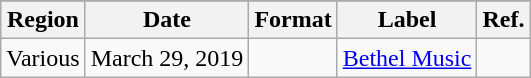<table class="wikitable plainrowheaders">
<tr>
</tr>
<tr>
<th scope="col">Region</th>
<th scope="col">Date</th>
<th scope="col">Format</th>
<th scope="col">Label</th>
<th scope="col">Ref.</th>
</tr>
<tr>
<td>Various</td>
<td>March 29, 2019</td>
<td></td>
<td><a href='#'>Bethel Music</a></td>
<td></td>
</tr>
</table>
